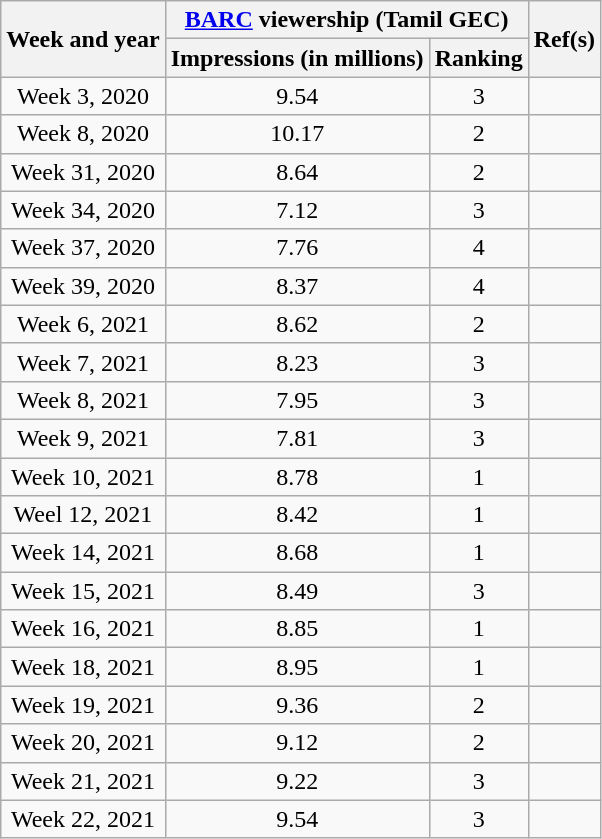<table class="wikitable" style="text-align:center">
<tr>
<th rowspan="2">Week and year</th>
<th colspan="2"><a href='#'>BARC</a> viewership (Tamil GEC)</th>
<th rowspan="2">Ref(s)</th>
</tr>
<tr>
<th>Impressions (in millions)</th>
<th>Ranking</th>
</tr>
<tr>
<td>Week 3, 2020</td>
<td>9.54</td>
<td>3</td>
<td></td>
</tr>
<tr>
<td>Week 8, 2020</td>
<td>10.17</td>
<td>2</td>
<td></td>
</tr>
<tr>
<td>Week 31, 2020</td>
<td>8.64</td>
<td>2</td>
<td></td>
</tr>
<tr>
<td>Week 34, 2020</td>
<td>7.12</td>
<td>3</td>
<td></td>
</tr>
<tr>
<td>Week 37, 2020</td>
<td>7.76</td>
<td>4</td>
<td></td>
</tr>
<tr>
<td>Week 39, 2020</td>
<td>8.37</td>
<td>4</td>
<td></td>
</tr>
<tr>
<td>Week 6, 2021</td>
<td>8.62</td>
<td>2</td>
<td></td>
</tr>
<tr>
<td>Week 7, 2021</td>
<td>8.23</td>
<td>3</td>
<td></td>
</tr>
<tr>
<td>Week 8, 2021</td>
<td>7.95</td>
<td>3</td>
<td></td>
</tr>
<tr>
<td>Week 9, 2021</td>
<td>7.81</td>
<td>3</td>
<td></td>
</tr>
<tr>
<td>Week 10, 2021</td>
<td>8.78</td>
<td>1</td>
<td></td>
</tr>
<tr>
<td>Weel 12, 2021</td>
<td>8.42</td>
<td>1</td>
<td></td>
</tr>
<tr>
<td>Week 14, 2021</td>
<td>8.68</td>
<td>1</td>
<td></td>
</tr>
<tr>
<td>Week 15, 2021</td>
<td>8.49</td>
<td>3</td>
<td></td>
</tr>
<tr>
<td>Week 16, 2021</td>
<td>8.85</td>
<td>1</td>
<td></td>
</tr>
<tr>
<td>Week 18, 2021</td>
<td>8.95</td>
<td>1</td>
<td></td>
</tr>
<tr>
<td>Week 19, 2021</td>
<td>9.36</td>
<td>2</td>
<td></td>
</tr>
<tr>
<td>Week 20, 2021</td>
<td>9.12</td>
<td>2</td>
<td></td>
</tr>
<tr>
<td>Week 21, 2021</td>
<td>9.22</td>
<td>3</td>
<td></td>
</tr>
<tr>
<td>Week 22, 2021</td>
<td>9.54</td>
<td>3</td>
<td></td>
</tr>
</table>
